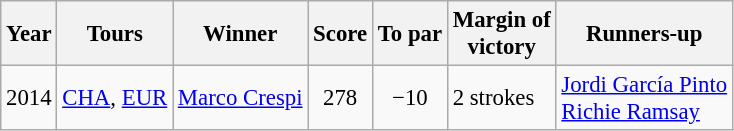<table class=wikitable style="font-size:95%">
<tr>
<th>Year</th>
<th>Tours</th>
<th>Winner</th>
<th>Score</th>
<th>To par</th>
<th>Margin of<br>victory</th>
<th>Runners-up</th>
</tr>
<tr>
<td>2014</td>
<td><a href='#'>CHA</a>, <a href='#'>EUR</a></td>
<td> <a href='#'>Marco Crespi</a></td>
<td align=center>278</td>
<td align=center>−10</td>
<td>2 strokes</td>
<td> <a href='#'>Jordi García Pinto</a><br> <a href='#'>Richie Ramsay</a></td>
</tr>
</table>
